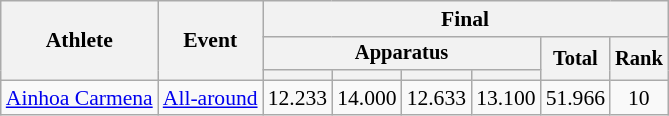<table class="wikitable" style="font-size:90%">
<tr>
<th rowspan=3>Athlete</th>
<th rowspan=3>Event</th>
<th colspan =6>Final</th>
</tr>
<tr style="font-size:95%">
<th colspan=4>Apparatus</th>
<th rowspan=2>Total</th>
<th rowspan=2>Rank</th>
</tr>
<tr style="font-size:95%">
<th></th>
<th></th>
<th></th>
<th></th>
</tr>
<tr align=center>
<td align=left><a href='#'>Ainhoa Carmena</a></td>
<td align=left><a href='#'>All-around</a></td>
<td>12.233</td>
<td>14.000</td>
<td>12.633</td>
<td>13.100</td>
<td>51.966</td>
<td>10</td>
</tr>
</table>
